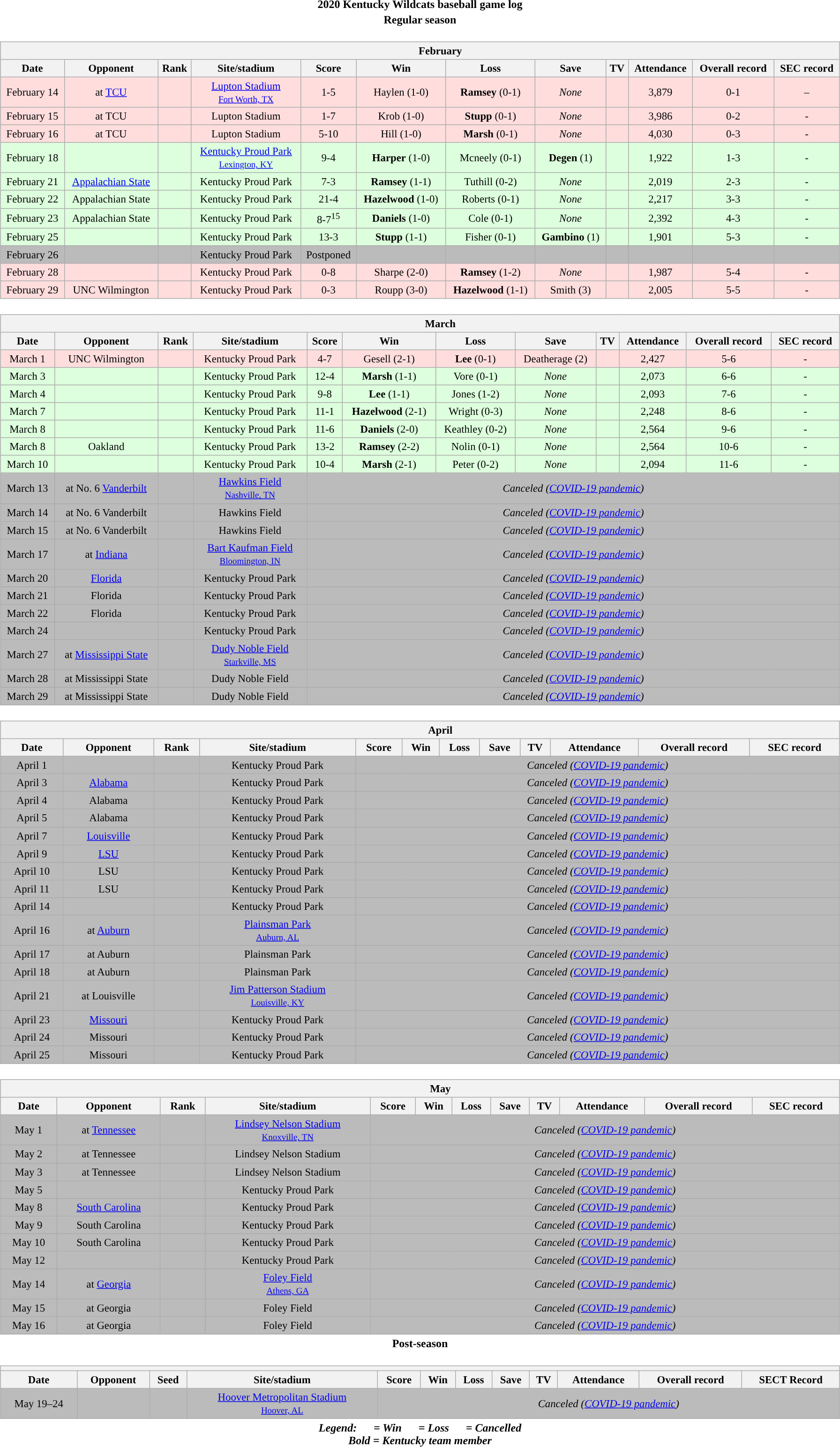<table class="toccolours" width=95% style="clear:both; margin:1.5em auto; text-align:center;">
<tr>
<th colspan=2>2020 Kentucky Wildcats baseball game log</th>
</tr>
<tr>
<th colspan=2>Regular season</th>
</tr>
<tr valign="top">
<td><br><table class="wikitable collapsible" style="margin:auto; width:100%; text-align:center; font-size:95%">
<tr>
<th colspan=12 style="padding-left:4em;">February</th>
</tr>
<tr>
<th>Date</th>
<th>Opponent</th>
<th>Rank</th>
<th>Site/stadium</th>
<th>Score</th>
<th>Win</th>
<th>Loss</th>
<th>Save</th>
<th>TV</th>
<th>Attendance</th>
<th>Overall record</th>
<th>SEC record</th>
</tr>
<tr align="center" bgcolor="#ffdddd">
<td>February 14</td>
<td>at <a href='#'>TCU</a></td>
<td></td>
<td><a href='#'>Lupton Stadium</a><br><small><a href='#'>Fort Worth, TX</a></small></td>
<td>1-5</td>
<td>Haylen (1-0)</td>
<td><strong>Ramsey</strong> (0-1)</td>
<td><em>None</em></td>
<td></td>
<td>3,879</td>
<td>0-1</td>
<td>–</td>
</tr>
<tr align="center" bgcolor="#ffdddd">
<td>February 15</td>
<td>at TCU</td>
<td></td>
<td>Lupton Stadium</td>
<td>1-7</td>
<td>Krob (1-0)</td>
<td><strong>Stupp</strong> (0-1)</td>
<td><em>None</em></td>
<td></td>
<td>3,986</td>
<td>0-2</td>
<td>-</td>
</tr>
<tr align="center" bgcolor="#ffdddd">
<td>February 16</td>
<td>at TCU</td>
<td></td>
<td>Lupton Stadium</td>
<td>5-10</td>
<td>Hill (1-0)</td>
<td><strong>Marsh</strong> (0-1)</td>
<td><em>None</em></td>
<td></td>
<td>4,030</td>
<td>0-3</td>
<td>-</td>
</tr>
<tr align="center" bgcolor="#ddffdd">
<td>February 18</td>
<td></td>
<td></td>
<td><a href='#'>Kentucky Proud Park</a><br><small><a href='#'>Lexington, KY</a></small></td>
<td>9-4</td>
<td><strong>Harper</strong> (1-0)</td>
<td>Mcneely (0-1)</td>
<td><strong>Degen</strong> (1)</td>
<td></td>
<td>1,922</td>
<td>1-3</td>
<td>-</td>
</tr>
<tr align="center" bgcolor="#ddffdd">
<td>February 21</td>
<td><a href='#'>Appalachian State</a></td>
<td></td>
<td>Kentucky Proud Park</td>
<td>7-3</td>
<td><strong>Ramsey</strong> (1-1)</td>
<td>Tuthill (0-2)</td>
<td><em>None</em></td>
<td></td>
<td>2,019</td>
<td>2-3</td>
<td>-</td>
</tr>
<tr align="center" bgcolor="#ddffdd">
<td>February 22</td>
<td>Appalachian State</td>
<td></td>
<td>Kentucky Proud Park</td>
<td>21-4</td>
<td><strong>Hazelwood</strong> (1-0)</td>
<td>Roberts (0-1)</td>
<td><em>None</em></td>
<td></td>
<td>2,217</td>
<td>3-3</td>
<td>-</td>
</tr>
<tr align="center" bgcolor="#ddffdd">
<td>February 23</td>
<td>Appalachian State</td>
<td></td>
<td>Kentucky Proud Park</td>
<td>8-7<sup>15</sup></td>
<td><strong>Daniels</strong> (1-0)</td>
<td>Cole (0-1)</td>
<td><em>None</em></td>
<td></td>
<td>2,392</td>
<td>4-3</td>
<td>-</td>
</tr>
<tr align="center" bgcolor="#ddffdd">
<td>February 25</td>
<td></td>
<td></td>
<td>Kentucky Proud Park</td>
<td>13-3</td>
<td><strong>Stupp</strong> (1-1)</td>
<td>Fisher (0-1)</td>
<td><strong>Gambino</strong> (1)</td>
<td></td>
<td>1,901</td>
<td>5-3</td>
<td>-</td>
</tr>
<tr align="center" bgcolor="bbbbbb">
<td>February 26</td>
<td></td>
<td></td>
<td>Kentucky Proud Park</td>
<td>Postponed</td>
<td></td>
<td></td>
<td></td>
<td></td>
<td></td>
<td></td>
<td></td>
</tr>
<tr align="center" bgcolor="#ffdddd">
<td>February 28</td>
<td></td>
<td></td>
<td>Kentucky Proud Park</td>
<td>0-8</td>
<td>Sharpe (2-0)</td>
<td><strong>Ramsey</strong> (1-2)</td>
<td><em>None</em></td>
<td></td>
<td>1,987</td>
<td>5-4</td>
<td>-</td>
</tr>
<tr align="center" bgcolor="#ffdddd">
<td>February 29</td>
<td>UNC Wilmington</td>
<td></td>
<td>Kentucky Proud Park</td>
<td>0-3</td>
<td>Roupp (3-0)</td>
<td><strong>Hazelwood</strong> (1-1)</td>
<td>Smith (3)</td>
<td></td>
<td>2,005</td>
<td>5-5</td>
<td>-</td>
</tr>
</table>
</td>
</tr>
<tr>
<td><br><table class="wikitable collapsible " style="margin:auto; width:100%; text-align:center; font-size:95%">
<tr>
<th colspan=12 style="padding-left:4em;">March</th>
</tr>
<tr>
<th>Date</th>
<th>Opponent</th>
<th>Rank</th>
<th>Site/stadium</th>
<th>Score</th>
<th>Win</th>
<th>Loss</th>
<th>Save</th>
<th>TV</th>
<th>Attendance</th>
<th>Overall record</th>
<th>SEC record</th>
</tr>
<tr align="center" bgcolor="#ffdddd">
<td>March 1</td>
<td>UNC Wilmington</td>
<td></td>
<td>Kentucky Proud Park</td>
<td>4-7</td>
<td>Gesell (2-1)</td>
<td><strong>Lee</strong> (0-1)</td>
<td>Deatherage (2)</td>
<td></td>
<td>2,427</td>
<td>5-6</td>
<td>-</td>
</tr>
<tr align="center" bgcolor="#ddffdd">
<td>March 3</td>
<td></td>
<td></td>
<td>Kentucky Proud Park</td>
<td>12-4</td>
<td><strong>Marsh</strong> (1-1)</td>
<td>Vore (0-1)</td>
<td><em>None</em></td>
<td></td>
<td>2,073</td>
<td>6-6</td>
<td>-</td>
</tr>
<tr align="center" bgcolor="#ddffdd">
<td>March 4</td>
<td></td>
<td></td>
<td>Kentucky Proud Park</td>
<td>9-8</td>
<td><strong>Lee</strong> (1-1)</td>
<td>Jones (1-2)</td>
<td><em>None</em></td>
<td></td>
<td>2,093</td>
<td>7-6</td>
<td>-</td>
</tr>
<tr align="center" bgcolor="#ddffdd">
<td>March 7</td>
<td></td>
<td></td>
<td>Kentucky Proud Park</td>
<td>11-1</td>
<td><strong>Hazelwood</strong> (2-1)</td>
<td>Wright (0-3)</td>
<td><em>None</em></td>
<td></td>
<td>2,248</td>
<td>8-6</td>
<td>-</td>
</tr>
<tr align="center" bgcolor="#ddffdd">
<td>March 8</td>
<td></td>
<td></td>
<td>Kentucky Proud Park</td>
<td>11-6</td>
<td><strong>Daniels</strong> (2-0)</td>
<td>Keathley (0-2)</td>
<td><em>None</em></td>
<td></td>
<td>2,564</td>
<td>9-6</td>
<td>-</td>
</tr>
<tr align="center" bgcolor="#ddffdd">
<td>March 8</td>
<td>Oakland</td>
<td></td>
<td>Kentucky Proud Park</td>
<td>13-2</td>
<td><strong>Ramsey</strong> (2-2)</td>
<td>Nolin (0-1)</td>
<td><em>None</em></td>
<td></td>
<td>2,564</td>
<td>10-6</td>
<td>-</td>
</tr>
<tr align="center" bgcolor="#ddffdd">
<td>March 10</td>
<td></td>
<td></td>
<td>Kentucky Proud Park</td>
<td>10-4</td>
<td><strong>Marsh</strong> (2-1)</td>
<td>Peter (0-2)</td>
<td><em>None</em></td>
<td></td>
<td>2,094</td>
<td>11-6</td>
<td>-</td>
</tr>
<tr align="center" bgcolor="bbbbbb">
<td>March 13</td>
<td>at No. 6 <a href='#'>Vanderbilt</a></td>
<td></td>
<td><a href='#'>Hawkins Field</a><br><small><a href='#'>Nashville, TN</a></small></td>
<td colspan=8><em>Canceled (<a href='#'>COVID-19 pandemic</a>)</em></td>
</tr>
<tr align="center" bgcolor="bbbbbb">
<td>March 14</td>
<td>at No. 6 Vanderbilt</td>
<td></td>
<td>Hawkins Field</td>
<td colspan=8><em>Canceled (<a href='#'>COVID-19 pandemic</a>)</em></td>
</tr>
<tr align="center" bgcolor="bbbbbb">
<td>March 15</td>
<td>at No. 6 Vanderbilt</td>
<td></td>
<td>Hawkins Field</td>
<td colspan=8><em>Canceled (<a href='#'>COVID-19 pandemic</a>)</em></td>
</tr>
<tr align="center" bgcolor="bbbbbb">
<td>March 17</td>
<td>at <a href='#'>Indiana</a></td>
<td></td>
<td><a href='#'>Bart Kaufman Field</a><br><small><a href='#'>Bloomington, IN</a></small></td>
<td colspan=8><em>Canceled (<a href='#'>COVID-19 pandemic</a>)</em></td>
</tr>
<tr align="center" bgcolor="bbbbbb">
<td>March 20</td>
<td><a href='#'>Florida</a></td>
<td></td>
<td>Kentucky Proud Park</td>
<td colspan=8><em>Canceled (<a href='#'>COVID-19 pandemic</a>)</em></td>
</tr>
<tr align="center" bgcolor="bbbbbb">
<td>March 21</td>
<td>Florida</td>
<td></td>
<td>Kentucky Proud Park</td>
<td colspan=8><em>Canceled (<a href='#'>COVID-19 pandemic</a>)</em></td>
</tr>
<tr align="center" bgcolor="bbbbbb">
<td>March 22</td>
<td>Florida</td>
<td></td>
<td>Kentucky Proud Park</td>
<td colspan=8><em>Canceled (<a href='#'>COVID-19 pandemic</a>)</em></td>
</tr>
<tr align="center" bgcolor="bbbbbb">
<td>March 24</td>
<td></td>
<td></td>
<td>Kentucky Proud Park</td>
<td colspan=8><em>Canceled (<a href='#'>COVID-19 pandemic</a>)</em></td>
</tr>
<tr align="center" bgcolor="bbbbbb">
<td>March 27</td>
<td>at <a href='#'>Mississippi State</a></td>
<td></td>
<td><a href='#'>Dudy Noble Field</a><br><small><a href='#'>Starkville, MS</a></small></td>
<td colspan=8><em>Canceled (<a href='#'>COVID-19 pandemic</a>)</em></td>
</tr>
<tr align="center" bgcolor="bbbbbb">
<td>March 28</td>
<td>at Mississippi State</td>
<td></td>
<td>Dudy Noble Field</td>
<td colspan=8><em>Canceled (<a href='#'>COVID-19 pandemic</a>)</em></td>
</tr>
<tr align="center" bgcolor="bbbbbb">
<td>March 29</td>
<td>at Mississippi State</td>
<td></td>
<td>Dudy Noble Field</td>
<td colspan=8><em>Canceled (<a href='#'>COVID-19 pandemic</a>)</em></td>
</tr>
</table>
</td>
</tr>
<tr>
<td><br><table class="wikitable collapsible" style="margin:auto; width:100%; text-align:center; font-size:95%">
<tr>
<th colspan=12 style="padding-left:4em;">April</th>
</tr>
<tr>
<th>Date</th>
<th>Opponent</th>
<th>Rank</th>
<th>Site/stadium</th>
<th>Score</th>
<th>Win</th>
<th>Loss</th>
<th>Save</th>
<th>TV</th>
<th>Attendance</th>
<th>Overall record</th>
<th>SEC record</th>
</tr>
<tr align="center" bgcolor="bbbbbb">
<td>April 1</td>
<td></td>
<td></td>
<td>Kentucky Proud Park</td>
<td colspan=8><em>Canceled (<a href='#'>COVID-19 pandemic</a>)</em></td>
</tr>
<tr align="center" bgcolor="bbbbbb">
<td>April 3</td>
<td><a href='#'>Alabama</a></td>
<td></td>
<td>Kentucky Proud Park</td>
<td colspan=8><em>Canceled (<a href='#'>COVID-19 pandemic</a>)</em></td>
</tr>
<tr align="center" bgcolor="bbbbbb">
<td>April 4</td>
<td>Alabama</td>
<td></td>
<td>Kentucky Proud Park</td>
<td colspan=8><em>Canceled (<a href='#'>COVID-19 pandemic</a>)</em></td>
</tr>
<tr align="center" bgcolor="bbbbbb">
<td>April 5</td>
<td>Alabama</td>
<td></td>
<td>Kentucky Proud Park</td>
<td colspan=8><em>Canceled (<a href='#'>COVID-19 pandemic</a>)</em></td>
</tr>
<tr align="center" bgcolor="bbbbbb">
<td>April 7</td>
<td><a href='#'>Louisville</a></td>
<td></td>
<td>Kentucky Proud Park</td>
<td colspan=8><em>Canceled (<a href='#'>COVID-19 pandemic</a>)</em></td>
</tr>
<tr align="center" bgcolor="bbbbbb">
<td>April 9</td>
<td><a href='#'>LSU</a></td>
<td></td>
<td>Kentucky Proud Park</td>
<td colspan=8><em>Canceled (<a href='#'>COVID-19 pandemic</a>)</em></td>
</tr>
<tr align="center" bgcolor="bbbbbb">
<td>April 10</td>
<td>LSU</td>
<td></td>
<td>Kentucky Proud Park</td>
<td colspan=8><em>Canceled (<a href='#'>COVID-19 pandemic</a>)</em></td>
</tr>
<tr align="center" bgcolor="bbbbbb">
<td>April 11</td>
<td>LSU</td>
<td></td>
<td>Kentucky Proud Park</td>
<td colspan=8><em>Canceled (<a href='#'>COVID-19 pandemic</a>)</em></td>
</tr>
<tr align="center" bgcolor="bbbbbb">
<td>April 14</td>
<td></td>
<td></td>
<td>Kentucky Proud Park</td>
<td colspan=8><em>Canceled (<a href='#'>COVID-19 pandemic</a>)</em></td>
</tr>
<tr align="center" bgcolor="bbbbbb">
<td>April 16</td>
<td>at <a href='#'>Auburn</a></td>
<td></td>
<td><a href='#'>Plainsman Park</a><br><small><a href='#'>Auburn, AL</a></small></td>
<td colspan=8><em>Canceled (<a href='#'>COVID-19 pandemic</a>)</em></td>
</tr>
<tr align="center" bgcolor="bbbbbb">
<td>April 17</td>
<td>at Auburn</td>
<td></td>
<td>Plainsman Park</td>
<td colspan=8><em>Canceled (<a href='#'>COVID-19 pandemic</a>)</em></td>
</tr>
<tr align="center" bgcolor="bbbbbb">
<td>April 18</td>
<td>at Auburn</td>
<td></td>
<td>Plainsman Park</td>
<td colspan=8><em>Canceled (<a href='#'>COVID-19 pandemic</a>)</em></td>
</tr>
<tr align="center" bgcolor="bbbbbb">
<td>April 21</td>
<td>at Louisville</td>
<td></td>
<td><a href='#'>Jim Patterson Stadium</a><br><small><a href='#'>Louisville, KY</a></small></td>
<td colspan=8><em>Canceled (<a href='#'>COVID-19 pandemic</a>)</em></td>
</tr>
<tr align="center" bgcolor="bbbbbb">
<td>April 23</td>
<td><a href='#'>Missouri</a></td>
<td></td>
<td>Kentucky Proud Park</td>
<td colspan=8><em>Canceled (<a href='#'>COVID-19 pandemic</a>)</em></td>
</tr>
<tr align="center" bgcolor="bbbbbb">
<td>April 24</td>
<td>Missouri</td>
<td></td>
<td>Kentucky Proud Park</td>
<td colspan=8><em>Canceled (<a href='#'>COVID-19 pandemic</a>)</em></td>
</tr>
<tr align="center" bgcolor="bbbbbb">
<td>April 25</td>
<td>Missouri</td>
<td></td>
<td>Kentucky Proud Park</td>
<td colspan=8><em>Canceled (<a href='#'>COVID-19 pandemic</a>)</em></td>
</tr>
</table>
</td>
</tr>
<tr>
<td><br><table class="wikitable collapsible" style="margin:auto; width:100%; text-align:center; font-size:95%">
<tr>
<th colspan=13 style="padding-left:4em;">May</th>
</tr>
<tr>
<th>Date</th>
<th>Opponent</th>
<th>Rank</th>
<th>Site/stadium</th>
<th>Score</th>
<th>Win</th>
<th>Loss</th>
<th>Save</th>
<th>TV</th>
<th>Attendance</th>
<th>Overall record</th>
<th>SEC record</th>
</tr>
<tr align="center" bgcolor="bbbbbb">
<td>May 1</td>
<td>at <a href='#'>Tennessee</a></td>
<td></td>
<td><a href='#'>Lindsey Nelson Stadium</a><br><small><a href='#'>Knoxville, TN</a></small></td>
<td colspan=8><em>Canceled (<a href='#'>COVID-19 pandemic</a>)</em></td>
</tr>
<tr align="center" bgcolor="bbbbbb">
<td>May 2</td>
<td>at Tennessee</td>
<td></td>
<td>Lindsey Nelson Stadium</td>
<td colspan=8><em>Canceled (<a href='#'>COVID-19 pandemic</a>)</em></td>
</tr>
<tr align="center" bgcolor="bbbbbb">
<td>May 3</td>
<td>at Tennessee</td>
<td></td>
<td>Lindsey Nelson Stadium</td>
<td colspan=8><em>Canceled (<a href='#'>COVID-19 pandemic</a>)</em></td>
</tr>
<tr align="center" bgcolor="bbbbbb">
<td>May 5</td>
<td></td>
<td></td>
<td>Kentucky Proud Park</td>
<td colspan=8><em>Canceled (<a href='#'>COVID-19 pandemic</a>)</em></td>
</tr>
<tr align="center" bgcolor="bbbbbb">
<td>May 8</td>
<td><a href='#'>South Carolina</a></td>
<td></td>
<td>Kentucky Proud Park</td>
<td colspan=8><em>Canceled (<a href='#'>COVID-19 pandemic</a>)</em></td>
</tr>
<tr align="center" bgcolor="bbbbbb">
<td>May 9</td>
<td>South Carolina</td>
<td></td>
<td>Kentucky Proud Park</td>
<td colspan=8><em>Canceled (<a href='#'>COVID-19 pandemic</a>)</em></td>
</tr>
<tr align="center" bgcolor="bbbbbb">
<td>May 10</td>
<td>South Carolina</td>
<td></td>
<td>Kentucky Proud Park</td>
<td colspan=8><em>Canceled (<a href='#'>COVID-19 pandemic</a>)</em></td>
</tr>
<tr align="center" bgcolor="bbbbbb">
<td>May 12</td>
<td></td>
<td></td>
<td>Kentucky Proud Park</td>
<td colspan=8><em>Canceled (<a href='#'>COVID-19 pandemic</a>)</em></td>
</tr>
<tr align="center" bgcolor="bbbbbb">
<td>May 14</td>
<td>at <a href='#'>Georgia</a></td>
<td></td>
<td><a href='#'>Foley Field</a><br><small><a href='#'>Athens, GA</a></small></td>
<td colspan=8><em>Canceled (<a href='#'>COVID-19 pandemic</a>)</em></td>
</tr>
<tr align="center" bgcolor="bbbbbb">
<td>May 15</td>
<td>at Georgia</td>
<td></td>
<td>Foley Field</td>
<td colspan=8><em>Canceled (<a href='#'>COVID-19 pandemic</a>)</em></td>
</tr>
<tr align="center" bgcolor="bbbbbb">
<td>May 16</td>
<td>at Georgia</td>
<td></td>
<td>Foley Field</td>
<td colspan=8><em>Canceled (<a href='#'>COVID-19 pandemic</a>)</em></td>
</tr>
<tr align="center" bgcolor="bbbbbb">
</tr>
</table>
</td>
</tr>
<tr>
<th colspan=2>Post-season</th>
</tr>
<tr>
<td><br><table class="wikitable collapsible" style="margin:auto; width:100%; text-align:center; font-size:95%">
<tr>
<th colspan=13 style="padding-left:4em;"></th>
</tr>
<tr>
<th>Date</th>
<th>Opponent</th>
<th>Seed</th>
<th>Site/stadium</th>
<th>Score</th>
<th>Win</th>
<th>Loss</th>
<th>Save</th>
<th>TV</th>
<th>Attendance</th>
<th>Overall record</th>
<th>SECT Record</th>
</tr>
<tr align="center" bgcolor="bbbbbb">
<td>May 19–24</td>
<td></td>
<td></td>
<td><a href='#'>Hoover Metropolitan Stadium</a><br><small><a href='#'>Hoover, AL</a></small></td>
<td colspan=8><em>Canceled (<a href='#'>COVID-19 pandemic</a>)</em></td>
</tr>
</table>
</td>
</tr>
<tr>
<th colspan=9><em>Legend:       = Win       = Loss       = Cancelled<br>Bold = Kentucky team member</em></th>
</tr>
</table>
